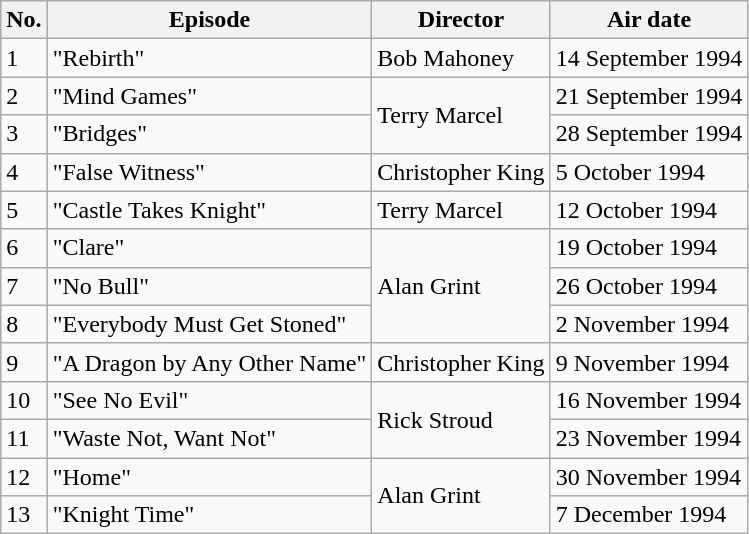<table class="wikitable">
<tr>
<th>No.</th>
<th>Episode</th>
<th>Director</th>
<th>Air date</th>
</tr>
<tr>
<td>1</td>
<td>"Rebirth"</td>
<td>Bob Mahoney</td>
<td>14 September 1994</td>
</tr>
<tr>
<td>2</td>
<td>"Mind Games"</td>
<td rowspan="2">Terry Marcel</td>
<td>21 September 1994</td>
</tr>
<tr>
<td>3</td>
<td>"Bridges"</td>
<td>28 September 1994</td>
</tr>
<tr>
<td>4</td>
<td>"False Witness"</td>
<td>Christopher King</td>
<td>5 October 1994</td>
</tr>
<tr>
<td>5</td>
<td>"Castle Takes Knight"</td>
<td>Terry Marcel</td>
<td>12 October 1994</td>
</tr>
<tr>
<td>6</td>
<td>"Clare"</td>
<td rowspan="3">Alan Grint</td>
<td>19 October 1994</td>
</tr>
<tr>
<td>7</td>
<td>"No Bull"</td>
<td>26 October 1994</td>
</tr>
<tr>
<td>8</td>
<td>"Everybody Must Get Stoned"</td>
<td>2 November 1994</td>
</tr>
<tr>
<td>9</td>
<td>"A Dragon by Any Other Name"</td>
<td>Christopher King</td>
<td>9 November 1994</td>
</tr>
<tr>
<td>10</td>
<td>"See No Evil"</td>
<td rowspan="2">Rick Stroud</td>
<td>16 November 1994</td>
</tr>
<tr>
<td>11</td>
<td>"Waste Not, Want Not"</td>
<td>23 November 1994</td>
</tr>
<tr>
<td>12</td>
<td>"Home"</td>
<td rowspan="2">Alan Grint</td>
<td>30 November 1994</td>
</tr>
<tr>
<td>13</td>
<td>"Knight Time"</td>
<td>7 December 1994</td>
</tr>
</table>
